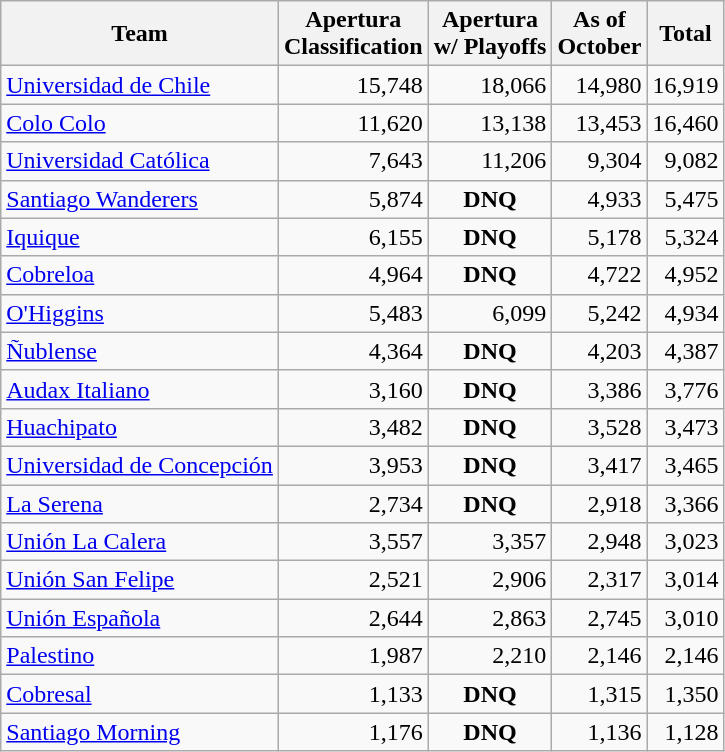<table class="wikitable sortable" style="text-align: left;">
<tr>
<th>Team</th>
<th>Apertura<br>Classification</th>
<th>Apertura<br>w/ Playoffs</th>
<th>As of<br>October</th>
<th>Total</th>
</tr>
<tr>
<td><a href='#'>Universidad de Chile</a></td>
<td align="right">15,748</td>
<td align="right">18,066</td>
<td align="right">14,980</td>
<td align="right">16,919</td>
</tr>
<tr>
<td><a href='#'>Colo Colo</a></td>
<td align="right">11,620</td>
<td align="right">13,138</td>
<td align="right">13,453</td>
<td align="right">16,460</td>
</tr>
<tr>
<td><a href='#'>Universidad Católica</a></td>
<td align="right">7,643</td>
<td align="right">11,206</td>
<td align="right">9,304</td>
<td align="right">9,082</td>
</tr>
<tr>
<td><a href='#'>Santiago Wanderers</a></td>
<td align="right">5,874</td>
<td align="center"><strong>DNQ</strong></td>
<td align="right">4,933</td>
<td align="right">5,475</td>
</tr>
<tr>
<td><a href='#'>Iquique</a></td>
<td align="right">6,155</td>
<td align="center"><strong>DNQ</strong></td>
<td align="right">5,178</td>
<td align="right">5,324</td>
</tr>
<tr>
<td><a href='#'>Cobreloa</a></td>
<td align="right">4,964</td>
<td align="center"><strong>DNQ</strong></td>
<td align="right">4,722</td>
<td align="right">4,952</td>
</tr>
<tr>
<td><a href='#'>O'Higgins</a></td>
<td align="right">5,483</td>
<td align="right">6,099</td>
<td align="right">5,242</td>
<td align="right">4,934</td>
</tr>
<tr>
<td><a href='#'>Ñublense</a></td>
<td align="right">4,364</td>
<td align="center"><strong>DNQ</strong></td>
<td align="right">4,203</td>
<td align="right">4,387</td>
</tr>
<tr>
<td><a href='#'>Audax Italiano</a></td>
<td align="right">3,160</td>
<td align="center"><strong>DNQ</strong></td>
<td align="right">3,386</td>
<td align="right">3,776</td>
</tr>
<tr>
<td><a href='#'>Huachipato</a></td>
<td align="right">3,482</td>
<td align="center"><strong>DNQ</strong></td>
<td align="right">3,528</td>
<td align="right">3,473</td>
</tr>
<tr>
<td><a href='#'>Universidad de Concepción</a></td>
<td align="right">3,953</td>
<td align="center"><strong>DNQ</strong></td>
<td align="right">3,417</td>
<td align="right">3,465</td>
</tr>
<tr>
<td><a href='#'>La Serena</a></td>
<td align="right">2,734</td>
<td align="center"><strong>DNQ</strong></td>
<td align="right">2,918</td>
<td align="right">3,366</td>
</tr>
<tr>
<td><a href='#'>Unión La Calera</a></td>
<td align="right">3,557</td>
<td align="right">3,357</td>
<td align="right">2,948</td>
<td align="right">3,023</td>
</tr>
<tr>
<td><a href='#'>Unión San Felipe</a></td>
<td align="right">2,521</td>
<td align="right">2,906</td>
<td align="right">2,317</td>
<td align="right">3,014</td>
</tr>
<tr>
<td><a href='#'>Unión Española</a></td>
<td align="right">2,644</td>
<td align="right">2,863</td>
<td align="right">2,745</td>
<td align="right">3,010</td>
</tr>
<tr>
<td><a href='#'>Palestino</a></td>
<td align="right">1,987</td>
<td align="right">2,210</td>
<td align="right">2,146</td>
<td align="right">2,146</td>
</tr>
<tr>
<td><a href='#'>Cobresal</a></td>
<td align="right">1,133</td>
<td align="center"><strong>DNQ</strong></td>
<td align="right">1,315</td>
<td align="right">1,350</td>
</tr>
<tr>
<td><a href='#'>Santiago Morning</a></td>
<td align="right">1,176</td>
<td align="center"><strong>DNQ</strong></td>
<td align="right">1,136</td>
<td align="right">1,128</td>
</tr>
</table>
